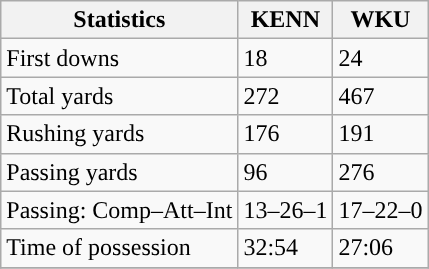<table class="wikitable" style="float: left;">
<tr>
<th>Statistics</th>
<th>KENN</th>
<th>WKU</th>
</tr>
<tr>
<td>First downs</td>
<td>18</td>
<td>24</td>
</tr>
<tr>
<td>Total yards</td>
<td>272</td>
<td>467</td>
</tr>
<tr>
<td>Rushing yards</td>
<td>176</td>
<td>191</td>
</tr>
<tr>
<td>Passing yards</td>
<td>96</td>
<td>276</td>
</tr>
<tr>
<td>Passing: Comp–Att–Int</td>
<td>13–26–1</td>
<td>17–22–0</td>
</tr>
<tr>
<td>Time of possession</td>
<td>32:54</td>
<td>27:06</td>
</tr>
<tr>
</tr>
</table>
